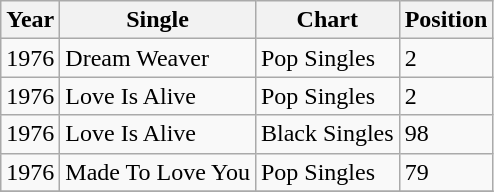<table class="wikitable">
<tr>
<th align="left">Year</th>
<th align="left">Single</th>
<th align="left">Chart</th>
<th align="left">Position</th>
</tr>
<tr>
<td align="left">1976</td>
<td align="left">Dream Weaver</td>
<td align="left">Pop Singles</td>
<td align="left">2</td>
</tr>
<tr>
<td align="left">1976</td>
<td align="left">Love Is Alive</td>
<td align="left">Pop Singles</td>
<td align="left">2</td>
</tr>
<tr>
<td align="left">1976</td>
<td align="left">Love Is Alive</td>
<td align="left">Black Singles</td>
<td align="left">98</td>
</tr>
<tr>
<td align="left">1976</td>
<td align="left">Made To Love You</td>
<td align="left">Pop Singles</td>
<td align="left">79</td>
</tr>
<tr>
</tr>
</table>
